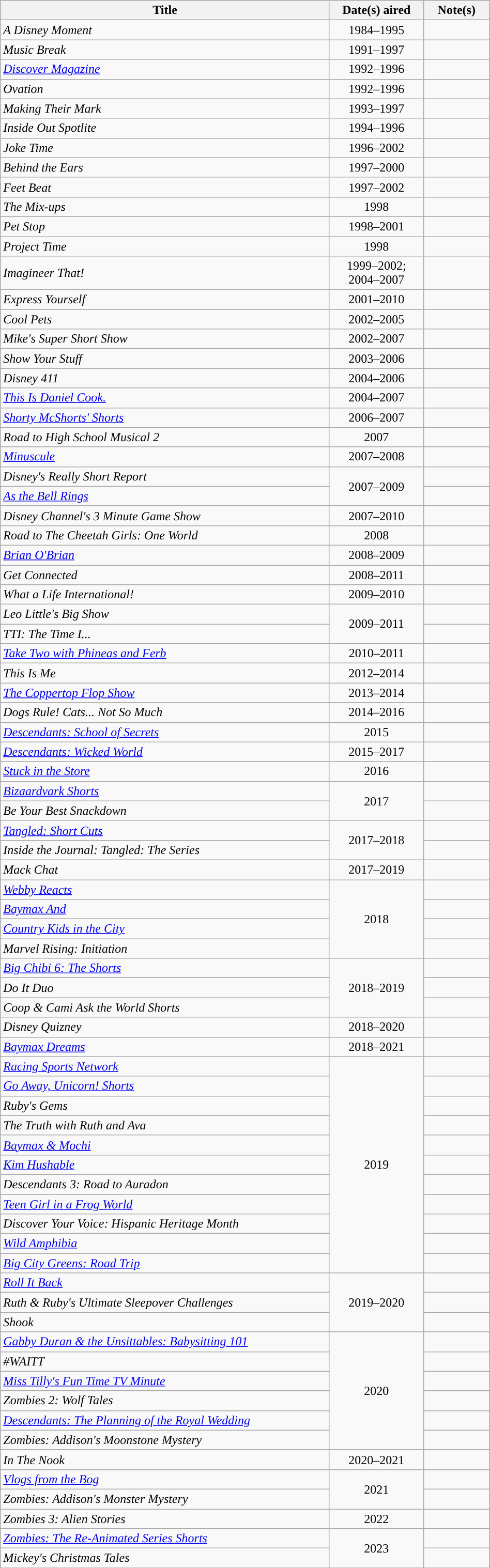<table class="wikitable plainrowheaders sortable" style="width:50%;text-align:center;">
<tr>
<th scope="col" style="width:35%;">Title</th>
<th scope="col" style="width:10%;">Date(s) aired</th>
<th class="unsortable" style="width:5%;">Note(s)</th>
</tr>
<tr>
<td scope="row" style="text-align:left;"><em>A Disney Moment</em></td>
<td>1984–1995</td>
<td></td>
</tr>
<tr>
<td scope="row" style="text-align:left;"><em>Music Break</em></td>
<td>1991–1997</td>
<td></td>
</tr>
<tr>
<td scope="row" style="text-align:left;"><em><a href='#'>Discover Magazine</a></em></td>
<td>1992–1996</td>
<td></td>
</tr>
<tr>
<td scope="row" style="text-align:left;"><em>Ovation</em></td>
<td>1992–1996</td>
<td></td>
</tr>
<tr>
<td scope="row" style="text-align:left;"><em>Making Their Mark</em></td>
<td>1993–1997</td>
<td></td>
</tr>
<tr>
<td scope="row" style="text-align:left;"><em>Inside Out Spotlite</em></td>
<td>1994–1996</td>
<td></td>
</tr>
<tr>
<td scope="row" style="text-align:left;"><em>Joke Time</em></td>
<td>1996–2002</td>
<td></td>
</tr>
<tr>
<td scope="row" style="text-align:left;"><em>Behind the Ears</em></td>
<td>1997–2000</td>
<td></td>
</tr>
<tr>
<td scope="row" style="text-align:left;"><em>Feet Beat</em></td>
<td>1997–2002</td>
<td></td>
</tr>
<tr>
<td scope="row" style="text-align:left;"><em>The Mix-ups</em></td>
<td>1998</td>
<td></td>
</tr>
<tr>
<td scope="row" style="text-align:left;"><em>Pet Stop</em></td>
<td>1998–2001</td>
<td></td>
</tr>
<tr>
<td scope="row" style="text-align:left;"><em>Project Time</em></td>
<td>1998</td>
<td></td>
</tr>
<tr>
<td scope="row" style="text-align:left;"><em>Imagineer That!</em></td>
<td>1999–2002; 2004–2007</td>
<td></td>
</tr>
<tr>
<td scope="row" style="text-align:left;"><em>Express Yourself</em></td>
<td>2001–2010</td>
<td></td>
</tr>
<tr>
<td scope="row" style="text-align:left;"><em>Cool Pets</em></td>
<td>2002–2005</td>
<td></td>
</tr>
<tr>
<td scope="row" style="text-align:left;"><em>Mike's Super Short Show</em></td>
<td>2002–2007</td>
<td></td>
</tr>
<tr>
<td scope="row" style="text-align:left;"><em>Show Your Stuff</em></td>
<td>2003–2006</td>
<td></td>
</tr>
<tr>
<td scope="row" style="text-align:left;"><em>Disney 411</em></td>
<td>2004–2006</td>
<td></td>
</tr>
<tr>
<td scope="row" style="text-align:left;"><em><a href='#'>This Is Daniel Cook.</a></em></td>
<td>2004–2007</td>
<td></td>
</tr>
<tr>
<td scope="row" style="text-align:left;"><em><a href='#'>Shorty McShorts' Shorts</a></em></td>
<td>2006–2007</td>
<td></td>
</tr>
<tr>
<td scope="row" style="text-align:left;"><em>Road to High School Musical 2</em></td>
<td>2007</td>
<td></td>
</tr>
<tr>
<td scope="row" style="text-align:left;"><em><a href='#'>Minuscule</a></em></td>
<td>2007–2008</td>
<td></td>
</tr>
<tr>
<td scope="row" style="text-align:left;"><em>Disney's Really Short Report</em></td>
<td rowspan="2">2007–2009</td>
<td></td>
</tr>
<tr>
<td scope="row" style="text-align:left;"><em><a href='#'>As the Bell Rings</a></em></td>
<td></td>
</tr>
<tr>
<td scope="row" style="text-align:left;"><em>Disney Channel's 3 Minute Game Show</em></td>
<td>2007–2010</td>
<td></td>
</tr>
<tr>
<td scope="row" style="text-align:left;"><em>Road to The Cheetah Girls: One World</em></td>
<td>2008</td>
<td></td>
</tr>
<tr>
<td scope="row" style="text-align:left;"><em><a href='#'>Brian O'Brian</a></em></td>
<td>2008–2009</td>
<td></td>
</tr>
<tr>
<td scope="row" style="text-align:left;"><em>Get Connected</em></td>
<td>2008–2011</td>
<td></td>
</tr>
<tr>
<td scope="row" style="text-align:left;"><em>What a Life International!</em></td>
<td>2009–2010</td>
<td></td>
</tr>
<tr>
<td scope="row" style="text-align:left;"><em>Leo Little's Big Show</em></td>
<td rowspan="2">2009–2011</td>
<td></td>
</tr>
<tr>
<td scope="row" style="text-align:left;"><em>TTI: The Time I...</em></td>
<td></td>
</tr>
<tr>
<td scope="row" style="text-align:left;"><em><a href='#'>Take Two with Phineas and Ferb</a></em></td>
<td>2010–2011</td>
<td></td>
</tr>
<tr>
<td scope="row" style="text-align:left;"><em>This Is Me</em></td>
<td>2012–2014</td>
<td></td>
</tr>
<tr>
<td scope="row" style="text-align:left;"><em><a href='#'>The Coppertop Flop Show</a></em></td>
<td>2013–2014</td>
<td></td>
</tr>
<tr>
<td scope="row" style="text-align:left;"><em>Dogs Rule! Cats... Not So Much</em></td>
<td>2014–2016</td>
<td></td>
</tr>
<tr>
<td scope="row" style="text-align:left;"><em><a href='#'>Descendants: School of Secrets</a></em></td>
<td>2015</td>
<td></td>
</tr>
<tr>
<td scope="row" style="text-align:left;"><em><a href='#'>Descendants: Wicked World</a></em></td>
<td>2015–2017</td>
<td></td>
</tr>
<tr>
<td scope="row" style="text-align:left;"><em><a href='#'>Stuck in the Store</a></em></td>
<td>2016</td>
<td></td>
</tr>
<tr>
<td scope="row" style="text-align:left;"><em><a href='#'>Bizaardvark Shorts</a></em></td>
<td rowspan="2">2017</td>
<td></td>
</tr>
<tr>
<td scope="row" style="text-align:left;"><em>Be Your Best Snackdown</em></td>
<td></td>
</tr>
<tr>
<td scope="row" style="text-align:left;"><em><a href='#'>Tangled: Short Cuts</a></em></td>
<td rowspan="2">2017–2018</td>
<td></td>
</tr>
<tr>
<td scope="row" style="text-align:left;"><em>Inside the Journal: Tangled: The Series</em></td>
<td></td>
</tr>
<tr>
<td scope="row" style="text-align:left;"><em>Mack Chat</em></td>
<td>2017–2019</td>
<td></td>
</tr>
<tr>
<td scope="row" style="text-align:left;"><em><a href='#'>Webby Reacts</a></em></td>
<td rowspan="4">2018</td>
<td></td>
</tr>
<tr>
<td scope="row" style="text-align:left;"><em><a href='#'>Baymax And</a></em></td>
<td></td>
</tr>
<tr>
<td scope="row" style="text-align:left;"><em><a href='#'>Country Kids in the City</a></em></td>
<td></td>
</tr>
<tr>
<td scope="row" style="text-align:left;"><em>Marvel Rising: Initiation</em></td>
<td></td>
</tr>
<tr>
<td scope="row" style="text-align:left;"><em><a href='#'>Big Chibi 6: The Shorts</a></em></td>
<td rowspan="3">2018–2019</td>
<td></td>
</tr>
<tr>
<td scope="row" style="text-align:left;"><em>Do It Duo</em></td>
<td></td>
</tr>
<tr>
<td scope="row" style="text-align:left;"><em>Coop & Cami Ask the World Shorts</em></td>
<td></td>
</tr>
<tr>
<td scope="row" style="text-align:left;"><em>Disney Quizney</em></td>
<td>2018–2020</td>
<td></td>
</tr>
<tr>
<td scope="row" style="text-align:left;"><em><a href='#'>Baymax Dreams</a></em></td>
<td>2018–2021</td>
<td></td>
</tr>
<tr>
<td scope="row" style="text-align:left;"><em><a href='#'>Racing Sports Network</a></em></td>
<td rowspan="11">2019</td>
<td></td>
</tr>
<tr>
<td scope="row" style="text-align:left;"><em><a href='#'>Go Away, Unicorn! Shorts</a></em></td>
<td></td>
</tr>
<tr>
<td scope="row" style="text-align:left;"><em>Ruby's Gems</em></td>
<td></td>
</tr>
<tr>
<td scope="row" style="text-align:left;"><em>The Truth with Ruth and Ava</em></td>
<td></td>
</tr>
<tr>
<td scope="row" style="text-align:left;"><em><a href='#'>Baymax & Mochi</a></em></td>
<td></td>
</tr>
<tr>
<td scope="row" style="text-align:left;"><em><a href='#'>Kim Hushable</a></em></td>
<td></td>
</tr>
<tr>
<td scope="row" style="text-align:left;"><em>Descendants 3: Road to Auradon</em></td>
<td></td>
</tr>
<tr>
<td scope="row" style="text-align:left;"><em><a href='#'>Teen Girl in a Frog World</a></em></td>
</tr>
<tr>
<td scope="row" style="text-align:left;"><em>Discover Your Voice: Hispanic Heritage Month</em></td>
<td></td>
</tr>
<tr>
<td scope="row" style="text-align:left;"><em><a href='#'>Wild Amphibia</a></em></td>
</tr>
<tr>
<td scope="row" style="text-align:left;"><em><a href='#'>Big City Greens: Road Trip</a></em></td>
<td></td>
</tr>
<tr>
<td scope="row" style="text-align:left;"><em><a href='#'>Roll It Back</a></em></td>
<td rowspan="3">2019–2020</td>
<td></td>
</tr>
<tr>
<td scope="row" style="text-align:left;"><em>Ruth & Ruby's Ultimate Sleepover Challenges</em></td>
<td></td>
</tr>
<tr>
<td scope="row" style="text-align:left;"><em>Shook</em></td>
<td></td>
</tr>
<tr>
<td scope="row" style="text-align:left;"><em><a href='#'>Gabby Duran & the Unsittables: Babysitting 101</a></em></td>
<td rowspan="6">2020</td>
<td></td>
</tr>
<tr>
<td scope="row" style="text-align:left;"><em>#WAITT</em></td>
<td></td>
</tr>
<tr>
<td scope="row" style="text-align:left;:"><em><a href='#'>Miss Tilly's Fun Time TV Minute</a></em></td>
<td></td>
</tr>
<tr>
<td scope="row" style="text-align:left;"><em>Zombies 2: Wolf Tales</em></td>
<td></td>
</tr>
<tr>
<td scope="row" style="text-align:left;"><em><a href='#'>Descendants: The Planning of the Royal Wedding</a></em></td>
<td></td>
</tr>
<tr>
<td scope="row" style="text-align:left;"><em>Zombies: Addison's Moonstone Mystery</em></td>
<td></td>
</tr>
<tr>
<td scope="row" style="text-align:left;"><em>In The Nook</em></td>
<td>2020–2021</td>
<td></td>
</tr>
<tr>
<td scope="row" style="text-align:left;"><em><a href='#'>Vlogs from the Bog</a></em></td>
<td rowspan="2">2021</td>
<td></td>
</tr>
<tr>
<td scope="row" style="text-align:left;"><em>Zombies: Addison's Monster Mystery</em></td>
<td></td>
</tr>
<tr>
<td scope="row" style="text-align:left;"><em>Zombies 3: Alien Stories</em></td>
<td>2022</td>
<td></td>
</tr>
<tr>
<td scope="row" style="text-align:left;"><em><a href='#'>Zombies: The Re-Animated Series Shorts</a></em></td>
<td rowspan="2">2023</td>
<td></td>
</tr>
<tr>
<td scope="row" style="text-align:left;"><em>Mickey's Christmas Tales</em></td>
<td></td>
</tr>
<tr>
</tr>
</table>
